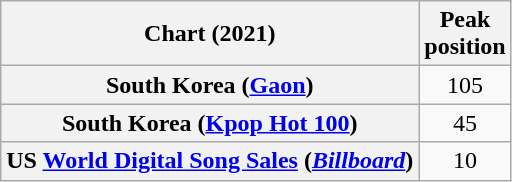<table class="wikitable sortable plainrowheaders" style="text-align:center">
<tr>
<th scope="col">Chart (2021)</th>
<th scope="col">Peak<br>position</th>
</tr>
<tr>
<th scope="row">South Korea (<a href='#'>Gaon</a>)</th>
<td>105</td>
</tr>
<tr>
<th scope="row">South Korea (<a href='#'>Kpop Hot 100</a>)</th>
<td>45</td>
</tr>
<tr>
<th scope="row">US <a href='#'>World Digital Song Sales</a> (<em><a href='#'>Billboard</a></em>)</th>
<td>10</td>
</tr>
</table>
